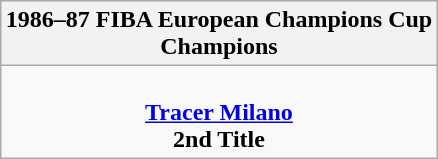<table class=wikitable style="text-align:center; margin:auto">
<tr>
<th>1986–87 FIBA European Champions Cup<br>Champions</th>
</tr>
<tr>
<td> <br> <strong><a href='#'>Tracer Milano</a></strong> <br> <strong>2nd Title</strong></td>
</tr>
</table>
